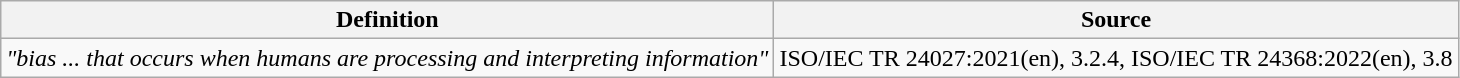<table class="wikitable">
<tr>
<th>Definition</th>
<th>Source</th>
</tr>
<tr>
<td><em>"bias ... that occurs when humans are processing and interpreting information"</em></td>
<td>ISO/IEC TR 24027:2021(en), 3.2.4, ISO/IEC TR 24368:2022(en), 3.8</td>
</tr>
</table>
